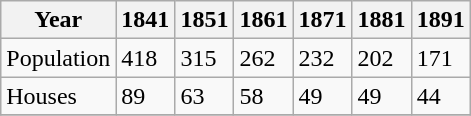<table class="wikitable">
<tr>
<th>Year</th>
<th>1841</th>
<th>1851</th>
<th>1861</th>
<th>1871</th>
<th>1881</th>
<th>1891</th>
</tr>
<tr>
<td>Population</td>
<td>418</td>
<td>315</td>
<td>262</td>
<td>232</td>
<td>202</td>
<td>171</td>
</tr>
<tr>
<td>Houses</td>
<td>89</td>
<td>63</td>
<td>58</td>
<td>49</td>
<td>49</td>
<td>44</td>
</tr>
<tr>
</tr>
</table>
